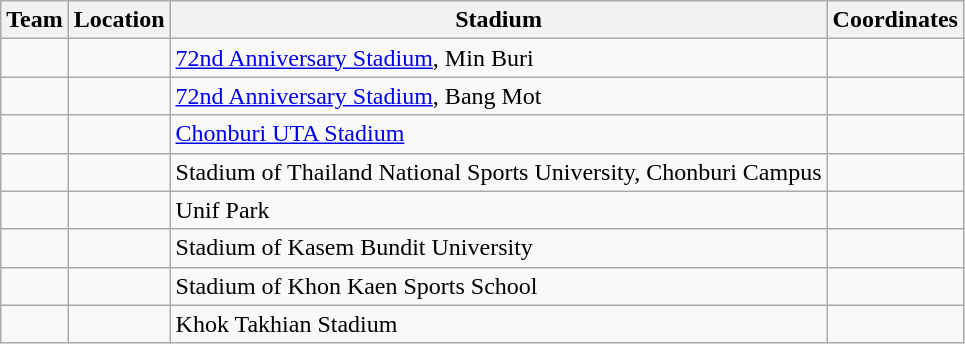<table class="wikitable sortable">
<tr>
<th>Team</th>
<th>Location</th>
<th>Stadium</th>
<th>Coordinates</th>
</tr>
<tr>
<td></td>
<td></td>
<td><a href='#'>72nd Anniversary Stadium</a>, Min Buri</td>
<td></td>
</tr>
<tr>
<td></td>
<td></td>
<td><a href='#'>72nd Anniversary Stadium</a>, Bang Mot</td>
<td></td>
</tr>
<tr>
<td></td>
<td></td>
<td><a href='#'>Chonburi UTA Stadium</a></td>
<td></td>
</tr>
<tr>
<td></td>
<td></td>
<td>Stadium of Thailand National Sports University, Chonburi Campus</td>
<td></td>
</tr>
<tr>
<td></td>
<td></td>
<td>Unif Park</td>
<td></td>
</tr>
<tr>
<td></td>
<td></td>
<td>Stadium of Kasem Bundit University</td>
<td></td>
</tr>
<tr>
<td></td>
<td></td>
<td>Stadium of Khon Kaen Sports School</td>
<td></td>
</tr>
<tr>
<td></td>
<td></td>
<td>Khok Takhian Stadium</td>
<td></td>
</tr>
</table>
